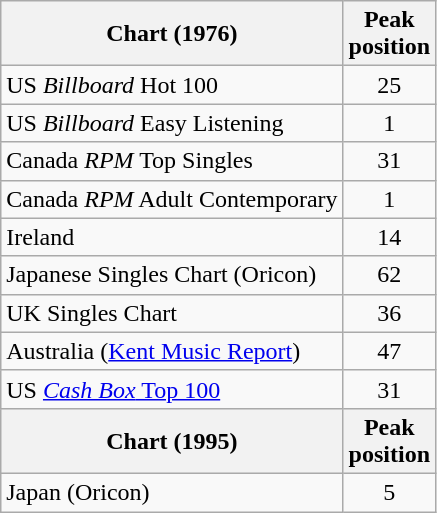<table class="wikitable sortable">
<tr>
<th style="text-align:center;">Chart (1976)</th>
<th style="text-align:center;">Peak<br>position</th>
</tr>
<tr>
<td>US <em>Billboard</em> Hot 100</td>
<td style="text-align:center;">25</td>
</tr>
<tr>
<td>US <em>Billboard</em> Easy Listening</td>
<td style="text-align:center;">1</td>
</tr>
<tr>
<td>Canada <em>RPM</em> Top Singles</td>
<td style="text-align:center;">31</td>
</tr>
<tr>
<td>Canada <em>RPM</em> Adult Contemporary</td>
<td style="text-align:center;">1</td>
</tr>
<tr>
<td>Ireland</td>
<td style="text-align:center;">14</td>
</tr>
<tr>
<td>Japanese Singles Chart (Oricon)</td>
<td style="text-align:center;">62</td>
</tr>
<tr>
<td>UK Singles Chart</td>
<td style="text-align:center;">36</td>
</tr>
<tr>
<td>Australia (<a href='#'>Kent Music Report</a>)</td>
<td style="text-align:center;">47</td>
</tr>
<tr>
<td align="left">US <a href='#'><em>Cash Box</em> Top 100</a></td>
<td align="center">31</td>
</tr>
<tr>
<th>Chart (1995)</th>
<th>Peak<br>position</th>
</tr>
<tr>
<td>Japan (Oricon)</td>
<td style="text-align:center;">5</td>
</tr>
</table>
